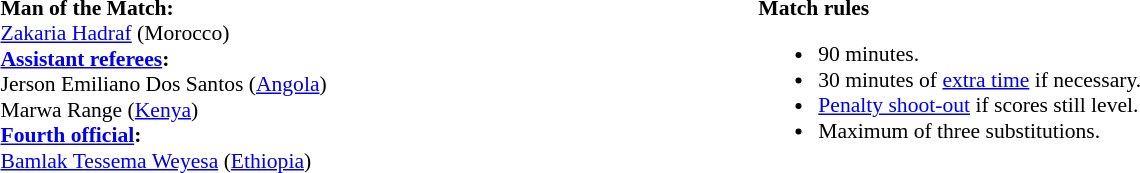<table style="width:100%; font-size:90%;">
<tr>
<td><br><strong>Man of the Match:</strong>
<br><a href='#'>Zakaria Hadraf</a> (Morocco)<br><strong><a href='#'>Assistant referees</a>:</strong>
<br>Jerson Emiliano Dos Santos (<a href='#'>Angola</a>)
<br>Marwa Range (<a href='#'>Kenya</a>)
<br><strong><a href='#'>Fourth official</a>:</strong>
<br><a href='#'>Bamlak Tessema Weyesa</a> (<a href='#'>Ethiopia</a>)</td>
<td style="width:60%; vertical-align:top;"><br><strong>Match rules</strong><ul><li>90 minutes.</li><li>30 minutes of <a href='#'>extra time</a> if necessary.</li><li><a href='#'>Penalty shoot-out</a> if scores still level.</li><li>Maximum of three substitutions.</li></ul></td>
</tr>
</table>
